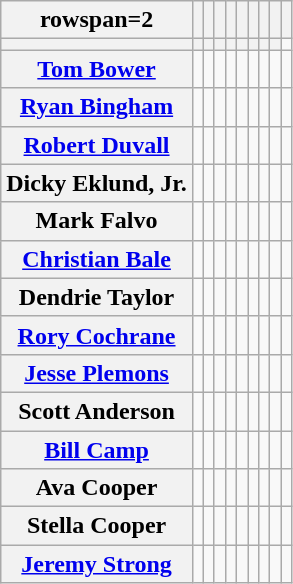<table class="wikitable" style="text-align:center;font-size:100%;vertical-align:bottom;">
<tr>
<th>rowspan=2 </th>
<th></th>
<th></th>
<th></th>
<th></th>
<th></th>
<th></th>
<th></th>
<th></th>
<th></th>
</tr>
<tr>
<th></th>
<th></th>
<th></th>
<th></th>
<th></th>
<th></th>
<th></th>
<th></th>
<th></th>
</tr>
<tr>
<th><a href='#'>Tom Bower</a></th>
<td></td>
<td></td>
<td></td>
<td></td>
<td></td>
<td></td>
<td></td>
<td></td>
<td></td>
</tr>
<tr>
<th><a href='#'>Ryan Bingham</a></th>
<td></td>
<td></td>
<td></td>
<td></td>
<td></td>
<td></td>
<td></td>
<td></td>
<td></td>
</tr>
<tr>
<th><a href='#'>Robert Duvall</a></th>
<td></td>
<td></td>
<td></td>
<td></td>
<td></td>
<td></td>
<td></td>
<td></td>
<td></td>
</tr>
<tr>
<th>Dicky Eklund, Jr.</th>
<td></td>
<td></td>
<td></td>
<td></td>
<td></td>
<td></td>
<td></td>
<td></td>
<td></td>
</tr>
<tr>
<th>Mark Falvo</th>
<td></td>
<td></td>
<td></td>
<td></td>
<td></td>
<td></td>
<td></td>
<td></td>
<td></td>
</tr>
<tr>
<th><a href='#'>Christian Bale</a></th>
<td></td>
<td></td>
<td></td>
<td></td>
<td></td>
<td></td>
<td></td>
<td></td>
<td></td>
</tr>
<tr>
<th>Dendrie Taylor</th>
<td></td>
<td></td>
<td></td>
<td></td>
<td></td>
<td></td>
<td></td>
<td></td>
<td></td>
</tr>
<tr>
<th><a href='#'>Rory Cochrane</a></th>
<td></td>
<td></td>
<td></td>
<td></td>
<td></td>
<td></td>
<td></td>
<td></td>
<td></td>
</tr>
<tr>
<th><a href='#'>Jesse Plemons</a></th>
<td></td>
<td></td>
<td></td>
<td></td>
<td></td>
<td></td>
<td></td>
<td></td>
<td></td>
</tr>
<tr>
<th>Scott Anderson</th>
<td></td>
<td></td>
<td></td>
<td></td>
<td></td>
<td></td>
<td></td>
<td></td>
<td></td>
</tr>
<tr>
<th><a href='#'>Bill Camp</a></th>
<td></td>
<td></td>
<td></td>
<td></td>
<td></td>
<td></td>
<td></td>
<td></td>
<td></td>
</tr>
<tr>
<th>Ava Cooper</th>
<td></td>
<td></td>
<td></td>
<td></td>
<td></td>
<td></td>
<td></td>
<td></td>
<td></td>
</tr>
<tr>
<th>Stella Cooper</th>
<td></td>
<td></td>
<td></td>
<td></td>
<td></td>
<td></td>
<td></td>
<td></td>
<td></td>
</tr>
<tr>
<th><a href='#'>Jeremy Strong</a></th>
<td></td>
<td></td>
<td></td>
<td></td>
<td></td>
<td></td>
<td></td>
<td></td>
<td></td>
</tr>
</table>
